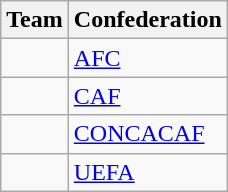<table class="wikitable" style="text-align: left;">
<tr>
<th>Team</th>
<th>Confederation</th>
</tr>
<tr>
<td></td>
<td><a href='#'>AFC</a></td>
</tr>
<tr>
<td></td>
<td><a href='#'>CAF</a></td>
</tr>
<tr>
<td></td>
<td><a href='#'>CONCACAF</a></td>
</tr>
<tr>
<td></td>
<td><a href='#'>UEFA</a></td>
</tr>
</table>
